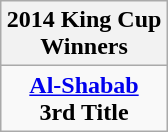<table class="wikitable" style="text-align: center; margin: 0 auto;">
<tr>
<th>2014 King Cup <br>Winners</th>
</tr>
<tr>
<td><strong><a href='#'>Al-Shabab</a></strong><br><strong>3rd Title</strong></td>
</tr>
</table>
